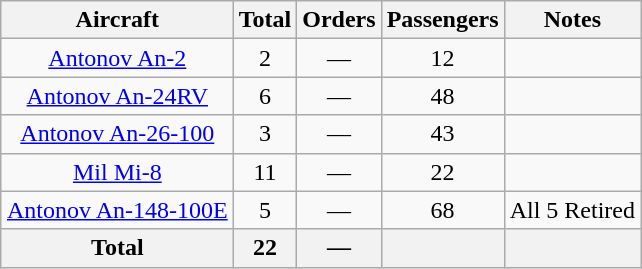<table class="wikitable" style="margin:0.5em auto;text-align:center">
<tr>
<th>Aircraft</th>
<th>Total</th>
<th>Orders</th>
<th>Passengers</th>
<th>Notes</th>
</tr>
<tr>
<td><a href='#'>Antonov An-2</a></td>
<td>2</td>
<td>—</td>
<td>12</td>
<td></td>
</tr>
<tr>
<td><a href='#'>Antonov An-24RV</a></td>
<td>6</td>
<td>—</td>
<td>48</td>
<td></td>
</tr>
<tr>
<td><a href='#'>Antonov An-26-100</a></td>
<td>3</td>
<td>—</td>
<td>43</td>
<td></td>
</tr>
<tr>
<td><a href='#'>Mil Mi-8</a></td>
<td>11</td>
<td>—</td>
<td>22</td>
<td></td>
</tr>
<tr>
<td><a href='#'>Antonov An-148-100E</a></td>
<td>5</td>
<td>—</td>
<td>68</td>
<td>All 5 Retired</td>
</tr>
<tr>
<th>Total</th>
<th>22</th>
<th>—</th>
<th></th>
<th></th>
</tr>
</table>
